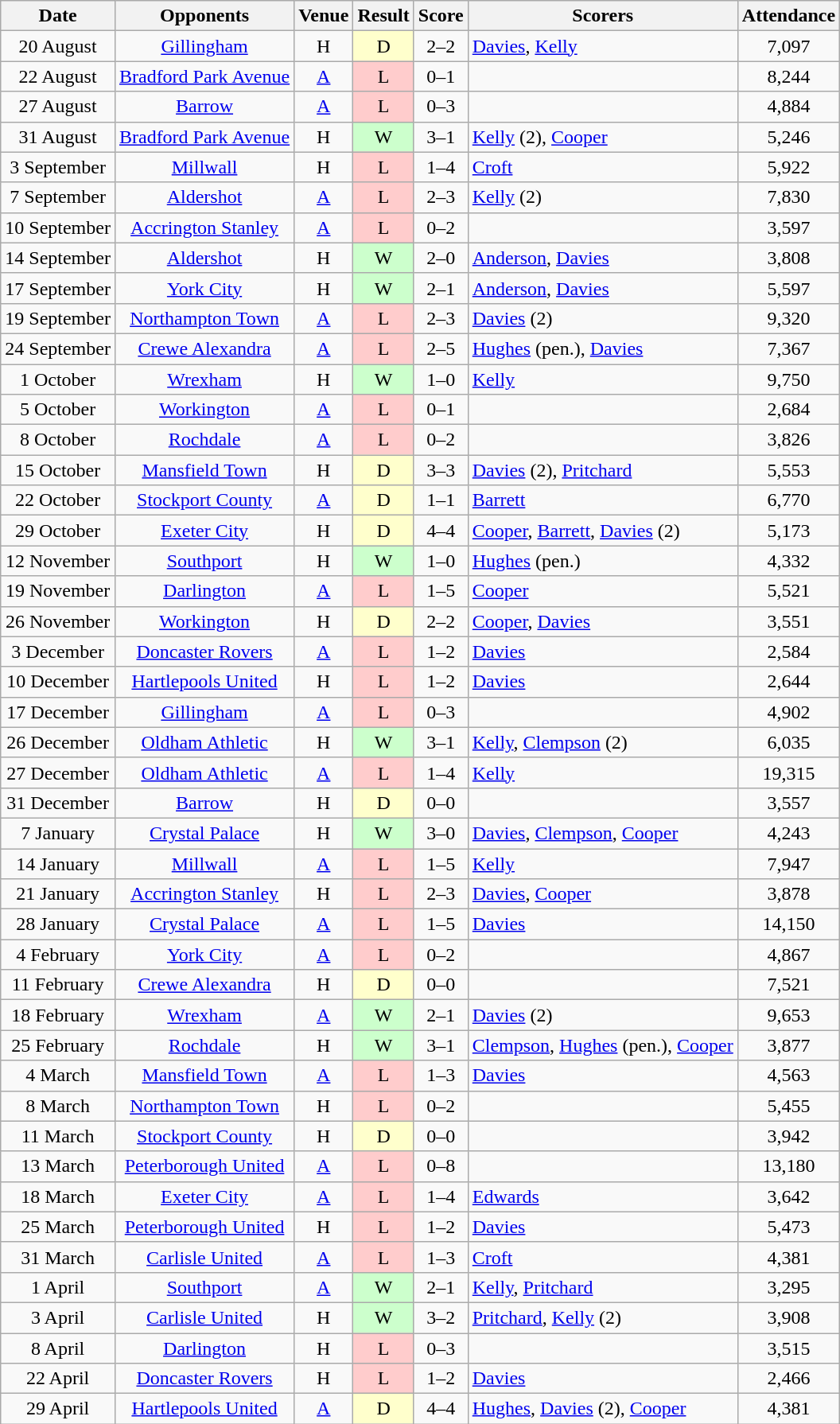<table class="wikitable" style="text-align:center">
<tr>
<th>Date</th>
<th>Opponents</th>
<th>Venue</th>
<th>Result</th>
<th>Score</th>
<th>Scorers</th>
<th>Attendance</th>
</tr>
<tr>
<td>20 August</td>
<td><a href='#'>Gillingham</a></td>
<td>H</td>
<td style="background-color:#FFFFCC">D</td>
<td>2–2</td>
<td align="left"><a href='#'>Davies</a>, <a href='#'>Kelly</a></td>
<td>7,097</td>
</tr>
<tr>
<td>22 August</td>
<td><a href='#'>Bradford Park Avenue</a></td>
<td><a href='#'>A</a></td>
<td style="background-color:#FFCCCC">L</td>
<td>0–1</td>
<td align="left"></td>
<td>8,244</td>
</tr>
<tr>
<td>27 August</td>
<td><a href='#'>Barrow</a></td>
<td><a href='#'>A</a></td>
<td style="background-color:#FFCCCC">L</td>
<td>0–3</td>
<td align="left"></td>
<td>4,884</td>
</tr>
<tr>
<td>31 August</td>
<td><a href='#'>Bradford Park Avenue</a></td>
<td>H</td>
<td style="background-color:#CCFFCC">W</td>
<td>3–1</td>
<td align="left"><a href='#'>Kelly</a> (2), <a href='#'>Cooper</a></td>
<td>5,246</td>
</tr>
<tr>
<td>3 September</td>
<td><a href='#'>Millwall</a></td>
<td>H</td>
<td style="background-color:#FFCCCC">L</td>
<td>1–4</td>
<td align="left"><a href='#'>Croft</a></td>
<td>5,922</td>
</tr>
<tr>
<td>7 September</td>
<td><a href='#'>Aldershot</a></td>
<td><a href='#'>A</a></td>
<td style="background-color:#FFCCCC">L</td>
<td>2–3</td>
<td align="left"><a href='#'>Kelly</a> (2)</td>
<td>7,830</td>
</tr>
<tr>
<td>10 September</td>
<td><a href='#'>Accrington Stanley</a></td>
<td><a href='#'>A</a></td>
<td style="background-color:#FFCCCC">L</td>
<td>0–2</td>
<td align="left"></td>
<td>3,597</td>
</tr>
<tr>
<td>14 September</td>
<td><a href='#'>Aldershot</a></td>
<td>H</td>
<td style="background-color:#CCFFCC">W</td>
<td>2–0</td>
<td align="left"><a href='#'>Anderson</a>, <a href='#'>Davies</a></td>
<td>3,808</td>
</tr>
<tr>
<td>17 September</td>
<td><a href='#'>York City</a></td>
<td>H</td>
<td style="background-color:#CCFFCC">W</td>
<td>2–1</td>
<td align="left"><a href='#'>Anderson</a>, <a href='#'>Davies</a></td>
<td>5,597</td>
</tr>
<tr>
<td>19 September</td>
<td><a href='#'>Northampton Town</a></td>
<td><a href='#'>A</a></td>
<td style="background-color:#FFCCCC">L</td>
<td>2–3</td>
<td align="left"><a href='#'>Davies</a> (2)</td>
<td>9,320</td>
</tr>
<tr>
<td>24 September</td>
<td><a href='#'>Crewe Alexandra</a></td>
<td><a href='#'>A</a></td>
<td style="background-color:#FFCCCC">L</td>
<td>2–5</td>
<td align="left"><a href='#'>Hughes</a> (pen.), <a href='#'>Davies</a></td>
<td>7,367</td>
</tr>
<tr>
<td>1 October</td>
<td><a href='#'>Wrexham</a></td>
<td>H</td>
<td style="background-color:#CCFFCC">W</td>
<td>1–0</td>
<td align="left"><a href='#'>Kelly</a></td>
<td>9,750</td>
</tr>
<tr>
<td>5 October</td>
<td><a href='#'>Workington</a></td>
<td><a href='#'>A</a></td>
<td style="background-color:#FFCCCC">L</td>
<td>0–1</td>
<td align="left"></td>
<td>2,684</td>
</tr>
<tr>
<td>8 October</td>
<td><a href='#'>Rochdale</a></td>
<td><a href='#'>A</a></td>
<td style="background-color:#FFCCCC">L</td>
<td>0–2</td>
<td align="left"></td>
<td>3,826</td>
</tr>
<tr>
<td>15 October</td>
<td><a href='#'>Mansfield Town</a></td>
<td>H</td>
<td style="background-color:#FFFFCC">D</td>
<td>3–3</td>
<td align="left"><a href='#'>Davies</a> (2), <a href='#'>Pritchard</a></td>
<td>5,553</td>
</tr>
<tr>
<td>22 October</td>
<td><a href='#'>Stockport County</a></td>
<td><a href='#'>A</a></td>
<td style="background-color:#FFFFCC">D</td>
<td>1–1</td>
<td align="left"><a href='#'>Barrett</a></td>
<td>6,770</td>
</tr>
<tr>
<td>29 October</td>
<td><a href='#'>Exeter City</a></td>
<td>H</td>
<td style="background-color:#FFFFCC">D</td>
<td>4–4</td>
<td align="left"><a href='#'>Cooper</a>, <a href='#'>Barrett</a>, <a href='#'>Davies</a> (2)</td>
<td>5,173</td>
</tr>
<tr>
<td>12 November</td>
<td><a href='#'>Southport</a></td>
<td>H</td>
<td style="background-color:#CCFFCC">W</td>
<td>1–0</td>
<td align="left"><a href='#'>Hughes</a> (pen.)</td>
<td>4,332</td>
</tr>
<tr>
<td>19 November</td>
<td><a href='#'>Darlington</a></td>
<td><a href='#'>A</a></td>
<td style="background-color:#FFCCCC">L</td>
<td>1–5</td>
<td align="left"><a href='#'>Cooper</a></td>
<td>5,521</td>
</tr>
<tr>
<td>26 November</td>
<td><a href='#'>Workington</a></td>
<td>H</td>
<td style="background-color:#FFFFCC">D</td>
<td>2–2</td>
<td align="left"><a href='#'>Cooper</a>, <a href='#'>Davies</a></td>
<td>3,551</td>
</tr>
<tr>
<td>3 December</td>
<td><a href='#'>Doncaster Rovers</a></td>
<td><a href='#'>A</a></td>
<td style="background-color:#FFCCCC">L</td>
<td>1–2</td>
<td align="left"><a href='#'>Davies</a></td>
<td>2,584</td>
</tr>
<tr>
<td>10 December</td>
<td><a href='#'>Hartlepools United</a></td>
<td>H</td>
<td style="background-color:#FFCCCC">L</td>
<td>1–2</td>
<td align="left"><a href='#'>Davies</a></td>
<td>2,644</td>
</tr>
<tr>
<td>17 December</td>
<td><a href='#'>Gillingham</a></td>
<td><a href='#'>A</a></td>
<td style="background-color:#FFCCCC">L</td>
<td>0–3</td>
<td align="left"></td>
<td>4,902</td>
</tr>
<tr>
<td>26 December</td>
<td><a href='#'>Oldham Athletic</a></td>
<td>H</td>
<td style="background-color:#CCFFCC">W</td>
<td>3–1</td>
<td align="left"><a href='#'>Kelly</a>, <a href='#'>Clempson</a> (2)</td>
<td>6,035</td>
</tr>
<tr>
<td>27 December</td>
<td><a href='#'>Oldham Athletic</a></td>
<td><a href='#'>A</a></td>
<td style="background-color:#FFCCCC">L</td>
<td>1–4</td>
<td align="left"><a href='#'>Kelly</a></td>
<td>19,315</td>
</tr>
<tr>
<td>31 December</td>
<td><a href='#'>Barrow</a></td>
<td>H</td>
<td style="background-color:#FFFFCC">D</td>
<td>0–0</td>
<td align="left"></td>
<td>3,557</td>
</tr>
<tr>
<td>7 January</td>
<td><a href='#'>Crystal Palace</a></td>
<td>H</td>
<td style="background-color:#CCFFCC">W</td>
<td>3–0</td>
<td align="left"><a href='#'>Davies</a>, <a href='#'>Clempson</a>, <a href='#'>Cooper</a></td>
<td>4,243</td>
</tr>
<tr>
<td>14 January</td>
<td><a href='#'>Millwall</a></td>
<td><a href='#'>A</a></td>
<td style="background-color:#FFCCCC">L</td>
<td>1–5</td>
<td align="left"><a href='#'>Kelly</a></td>
<td>7,947</td>
</tr>
<tr>
<td>21 January</td>
<td><a href='#'>Accrington Stanley</a></td>
<td>H</td>
<td style="background-color:#FFCCCC">L</td>
<td>2–3</td>
<td align="left"><a href='#'>Davies</a>, <a href='#'>Cooper</a></td>
<td>3,878</td>
</tr>
<tr>
<td>28 January</td>
<td><a href='#'>Crystal Palace</a></td>
<td><a href='#'>A</a></td>
<td style="background-color:#FFCCCC">L</td>
<td>1–5</td>
<td align="left"><a href='#'>Davies</a></td>
<td>14,150</td>
</tr>
<tr>
<td>4 February</td>
<td><a href='#'>York City</a></td>
<td><a href='#'>A</a></td>
<td style="background-color:#FFCCCC">L</td>
<td>0–2</td>
<td align="left"></td>
<td>4,867</td>
</tr>
<tr>
<td>11 February</td>
<td><a href='#'>Crewe Alexandra</a></td>
<td>H</td>
<td style="background-color:#FFFFCC">D</td>
<td>0–0</td>
<td align="left"></td>
<td>7,521</td>
</tr>
<tr>
<td>18 February</td>
<td><a href='#'>Wrexham</a></td>
<td><a href='#'>A</a></td>
<td style="background-color:#CCFFCC">W</td>
<td>2–1</td>
<td align="left"><a href='#'>Davies</a> (2)</td>
<td>9,653</td>
</tr>
<tr>
<td>25 February</td>
<td><a href='#'>Rochdale</a></td>
<td>H</td>
<td style="background-color:#CCFFCC">W</td>
<td>3–1</td>
<td align="left"><a href='#'>Clempson</a>, <a href='#'>Hughes</a> (pen.), <a href='#'>Cooper</a></td>
<td>3,877</td>
</tr>
<tr>
<td>4 March</td>
<td><a href='#'>Mansfield Town</a></td>
<td><a href='#'>A</a></td>
<td style="background-color:#FFCCCC">L</td>
<td>1–3</td>
<td align="left"><a href='#'>Davies</a></td>
<td>4,563</td>
</tr>
<tr>
<td>8 March</td>
<td><a href='#'>Northampton Town</a></td>
<td>H</td>
<td style="background-color:#FFCCCC">L</td>
<td>0–2</td>
<td align="left"></td>
<td>5,455</td>
</tr>
<tr>
<td>11 March</td>
<td><a href='#'>Stockport County</a></td>
<td>H</td>
<td style="background-color:#FFFFCC">D</td>
<td>0–0</td>
<td align="left"></td>
<td>3,942</td>
</tr>
<tr>
<td>13 March</td>
<td><a href='#'>Peterborough United</a></td>
<td><a href='#'>A</a></td>
<td style="background-color:#FFCCCC">L</td>
<td>0–8</td>
<td align="left"></td>
<td>13,180</td>
</tr>
<tr>
<td>18 March</td>
<td><a href='#'>Exeter City</a></td>
<td><a href='#'>A</a></td>
<td style="background-color:#FFCCCC">L</td>
<td>1–4</td>
<td align="left"><a href='#'>Edwards</a></td>
<td>3,642</td>
</tr>
<tr>
<td>25 March</td>
<td><a href='#'>Peterborough United</a></td>
<td>H</td>
<td style="background-color:#FFCCCC">L</td>
<td>1–2</td>
<td align="left"><a href='#'>Davies</a></td>
<td>5,473</td>
</tr>
<tr>
<td>31 March</td>
<td><a href='#'>Carlisle United</a></td>
<td><a href='#'>A</a></td>
<td style="background-color:#FFCCCC">L</td>
<td>1–3</td>
<td align="left"><a href='#'>Croft</a></td>
<td>4,381</td>
</tr>
<tr>
<td>1 April</td>
<td><a href='#'>Southport</a></td>
<td><a href='#'>A</a></td>
<td style="background-color:#CCFFCC">W</td>
<td>2–1</td>
<td align="left"><a href='#'>Kelly</a>, <a href='#'>Pritchard</a></td>
<td>3,295</td>
</tr>
<tr>
<td>3 April</td>
<td><a href='#'>Carlisle United</a></td>
<td>H</td>
<td style="background-color:#CCFFCC">W</td>
<td>3–2</td>
<td align="left"><a href='#'>Pritchard</a>, <a href='#'>Kelly</a> (2)</td>
<td>3,908</td>
</tr>
<tr>
<td>8 April</td>
<td><a href='#'>Darlington</a></td>
<td>H</td>
<td style="background-color:#FFCCCC">L</td>
<td>0–3</td>
<td align="left"></td>
<td>3,515</td>
</tr>
<tr>
<td>22 April</td>
<td><a href='#'>Doncaster Rovers</a></td>
<td>H</td>
<td style="background-color:#FFCCCC">L</td>
<td>1–2</td>
<td align="left"><a href='#'>Davies</a></td>
<td>2,466</td>
</tr>
<tr>
<td>29 April</td>
<td><a href='#'>Hartlepools United</a></td>
<td><a href='#'>A</a></td>
<td style="background-color:#FFFFCC">D</td>
<td>4–4</td>
<td align="left"><a href='#'>Hughes</a>, <a href='#'>Davies</a> (2), <a href='#'>Cooper</a></td>
<td>4,381</td>
</tr>
</table>
